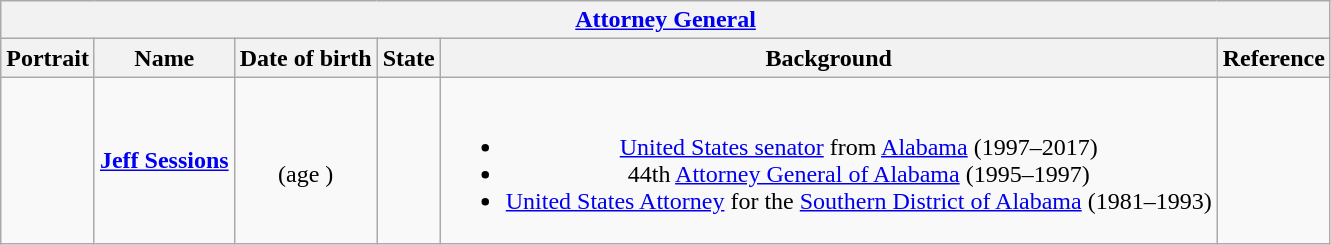<table class="wikitable collapsible" style="text-align:center;">
<tr>
<th colspan="6"><a href='#'>Attorney General</a></th>
</tr>
<tr>
<th>Portrait</th>
<th>Name</th>
<th>Date of birth</th>
<th>State</th>
<th>Background</th>
<th>Reference</th>
</tr>
<tr>
<td></td>
<td><strong><a href='#'>Jeff Sessions</a></strong></td>
<td><br>(age )</td>
<td></td>
<td><br><ul><li><a href='#'>United States senator</a> from <a href='#'>Alabama</a> (1997–2017)</li><li>44th <a href='#'>Attorney General of Alabama</a> (1995–1997)</li><li><a href='#'>United States Attorney</a> for the <a href='#'>Southern District of Alabama</a> (1981–1993)</li></ul></td>
<td></td>
</tr>
</table>
